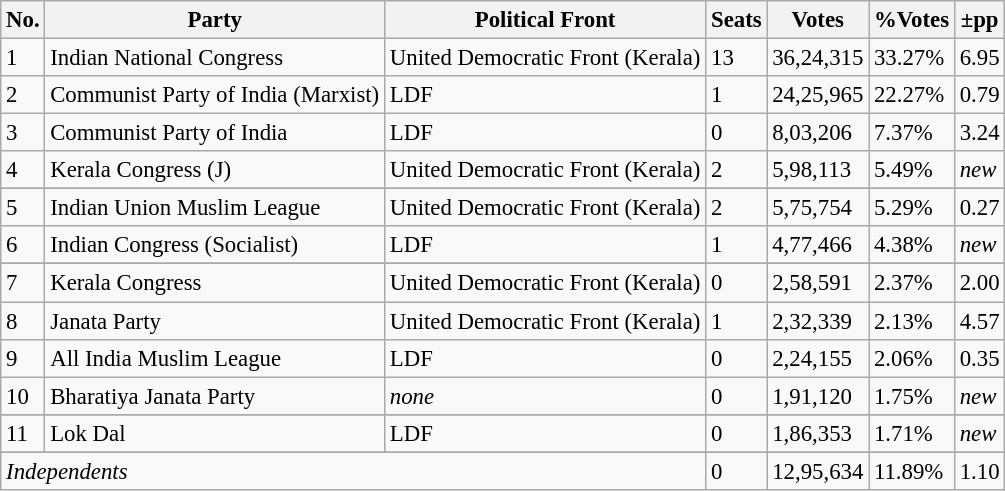<table class="wikitable sortable" style="font-size:95%;">
<tr>
<th>No.</th>
<th>Party</th>
<th>Political Front</th>
<th>Seats</th>
<th>Votes</th>
<th>%Votes</th>
<th>±pp</th>
</tr>
<tr>
<td>1</td>
<td>Indian National Congress</td>
<td>United Democratic Front (Kerala)</td>
<td>13</td>
<td>36,24,315</td>
<td>33.27%</td>
<td>6.95</td>
</tr>
<tr>
<td>2</td>
<td>Communist Party of India (Marxist)</td>
<td>LDF</td>
<td>1</td>
<td>24,25,965</td>
<td>22.27%</td>
<td>0.79</td>
</tr>
<tr>
<td>3</td>
<td>Communist Party of India</td>
<td>LDF</td>
<td>0</td>
<td>8,03,206</td>
<td>7.37%</td>
<td>3.24</td>
</tr>
<tr>
<td>4</td>
<td>Kerala Congress (J)</td>
<td>United Democratic Front (Kerala)</td>
<td>2</td>
<td>5,98,113</td>
<td>5.49%</td>
<td><em>new</em></td>
</tr>
<tr>
</tr>
<tr>
<td>5</td>
<td>Indian Union Muslim League</td>
<td>United Democratic Front (Kerala)</td>
<td>2</td>
<td>5,75,754</td>
<td>5.29%</td>
<td>0.27</td>
</tr>
<tr>
<td>6</td>
<td>Indian Congress (Socialist)</td>
<td>LDF</td>
<td>1</td>
<td>4,77,466</td>
<td>4.38%</td>
<td><em>new</em></td>
</tr>
<tr>
</tr>
<tr>
<td>7</td>
<td>Kerala Congress</td>
<td>United Democratic Front (Kerala)</td>
<td>0</td>
<td>2,58,591</td>
<td>2.37%</td>
<td>2.00</td>
</tr>
<tr>
<td>8</td>
<td>Janata Party</td>
<td>United Democratic Front (Kerala)</td>
<td>1</td>
<td>2,32,339</td>
<td>2.13%</td>
<td>4.57</td>
</tr>
<tr>
<td>9</td>
<td>All India Muslim League</td>
<td>LDF</td>
<td>0</td>
<td>2,24,155</td>
<td>2.06%</td>
<td>0.35</td>
</tr>
<tr>
<td>10</td>
<td>Bharatiya Janata Party</td>
<td><em>none</em></td>
<td>0</td>
<td>1,91,120</td>
<td>1.75%</td>
<td><em>new</em></td>
</tr>
<tr>
</tr>
<tr>
<td>11</td>
<td>Lok Dal</td>
<td>LDF</td>
<td>0</td>
<td>1,86,353</td>
<td>1.71%</td>
<td><em>new</em></td>
</tr>
<tr>
</tr>
<tr>
<td colspan="3"><em>Independents</em></td>
<td>0</td>
<td>12,95,634</td>
<td>11.89%</td>
<td>1.10</td>
</tr>
</table>
